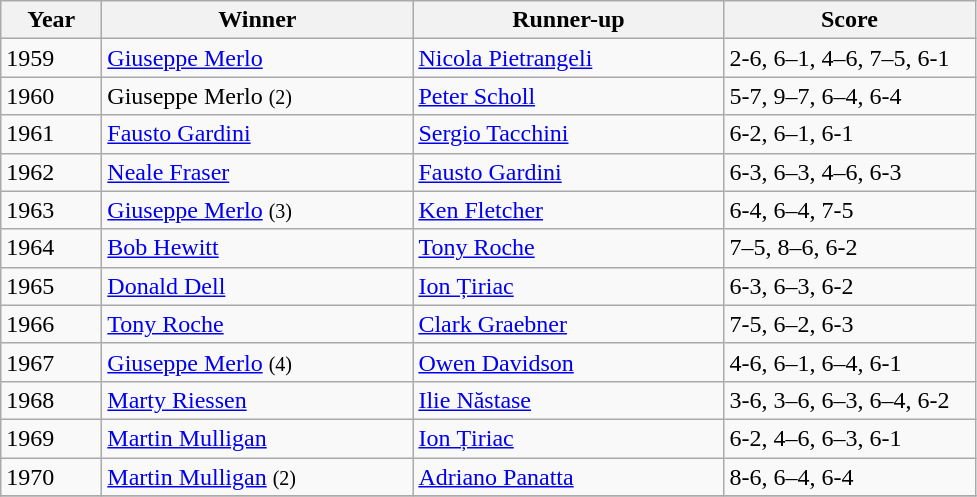<table class="wikitable">
<tr>
<th style="width:60px;">Year</th>
<th style="width:200px;">Winner</th>
<th style="width:200px;">Runner-up</th>
<th style="width:160px;">Score</th>
</tr>
<tr>
<td>1959</td>
<td> <a href='#'>Giuseppe Merlo</a></td>
<td> <a href='#'>Nicola Pietrangeli</a></td>
<td>2-6, 6–1, 4–6, 7–5, 6-1</td>
</tr>
<tr>
<td>1960</td>
<td> Giuseppe Merlo <small>(2)</small></td>
<td> <a href='#'>Peter Scholl</a></td>
<td>5-7, 9–7, 6–4, 6-4</td>
</tr>
<tr>
<td>1961</td>
<td> <a href='#'>Fausto Gardini</a></td>
<td> <a href='#'>Sergio Tacchini</a></td>
<td>6-2, 6–1, 6-1</td>
</tr>
<tr>
<td>1962</td>
<td>  <a href='#'>Neale Fraser</a></td>
<td> <a href='#'>Fausto Gardini</a></td>
<td>6-3, 6–3, 4–6, 6-3</td>
</tr>
<tr>
<td>1963</td>
<td> <a href='#'>Giuseppe Merlo</a> <small>(3)</small></td>
<td> <a href='#'>Ken Fletcher</a></td>
<td>6-4, 6–4, 7-5</td>
</tr>
<tr>
<td>1964</td>
<td> <a href='#'>Bob Hewitt</a></td>
<td> <a href='#'>Tony Roche</a></td>
<td>7–5, 8–6, 6-2</td>
</tr>
<tr>
<td>1965</td>
<td> <a href='#'>Donald Dell</a></td>
<td> <a href='#'>Ion Țiriac</a></td>
<td>6-3, 6–3, 6-2</td>
</tr>
<tr>
<td>1966</td>
<td> <a href='#'>Tony Roche</a></td>
<td> <a href='#'>Clark Graebner</a></td>
<td>7-5, 6–2, 6-3</td>
</tr>
<tr>
<td>1967</td>
<td> <a href='#'>Giuseppe Merlo</a> <small>(4)</small></td>
<td> <a href='#'>Owen Davidson</a></td>
<td>4-6, 6–1, 6–4, 6-1</td>
</tr>
<tr>
<td>1968</td>
<td> <a href='#'>Marty Riessen</a></td>
<td> <a href='#'>Ilie Năstase</a></td>
<td>3-6, 3–6, 6–3, 6–4, 6-2</td>
</tr>
<tr>
<td>1969</td>
<td> <a href='#'>Martin Mulligan</a></td>
<td> <a href='#'>Ion Țiriac</a></td>
<td>6-2, 4–6, 6–3, 6-1</td>
</tr>
<tr>
<td>1970</td>
<td> <a href='#'>Martin Mulligan</a> <small>(2)</small></td>
<td> <a href='#'>Adriano Panatta</a></td>
<td>8-6, 6–4, 6-4</td>
</tr>
<tr>
</tr>
</table>
